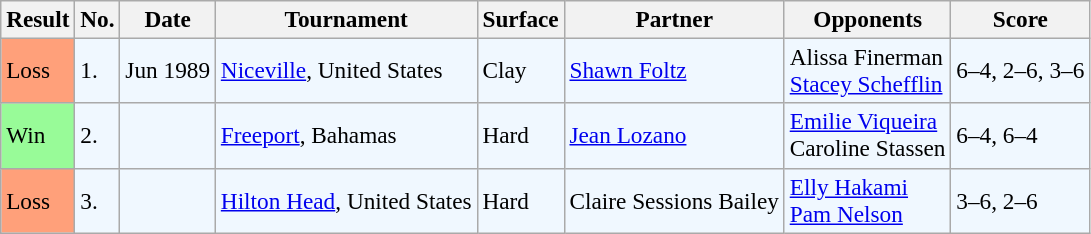<table class="sortable wikitable" style=font-size:97%>
<tr>
<th>Result</th>
<th>No.</th>
<th>Date</th>
<th>Tournament</th>
<th>Surface</th>
<th>Partner</th>
<th>Opponents</th>
<th>Score</th>
</tr>
<tr style="background:#f0f8ff;">
<td style="background:#ffa07a;">Loss</td>
<td>1.</td>
<td>Jun 1989</td>
<td><a href='#'>Niceville</a>, United States</td>
<td>Clay</td>
<td> <a href='#'>Shawn Foltz</a></td>
<td> Alissa Finerman <br>  <a href='#'>Stacey Schefflin</a></td>
<td>6–4, 2–6, 3–6</td>
</tr>
<tr style="background:#f0f8ff;">
<td style="background:#98fb98;">Win</td>
<td>2.</td>
<td></td>
<td><a href='#'>Freeport</a>, Bahamas</td>
<td>Hard</td>
<td> <a href='#'>Jean Lozano</a></td>
<td> <a href='#'>Emilie Viqueira</a> <br>  Caroline Stassen</td>
<td>6–4, 6–4</td>
</tr>
<tr style="background:#f0f8ff;">
<td style="background:#ffa07a;">Loss</td>
<td>3.</td>
<td></td>
<td><a href='#'>Hilton Head</a>, United States</td>
<td>Hard</td>
<td> Claire Sessions Bailey</td>
<td> <a href='#'>Elly Hakami</a> <br>  <a href='#'>Pam Nelson</a></td>
<td>3–6, 2–6</td>
</tr>
</table>
